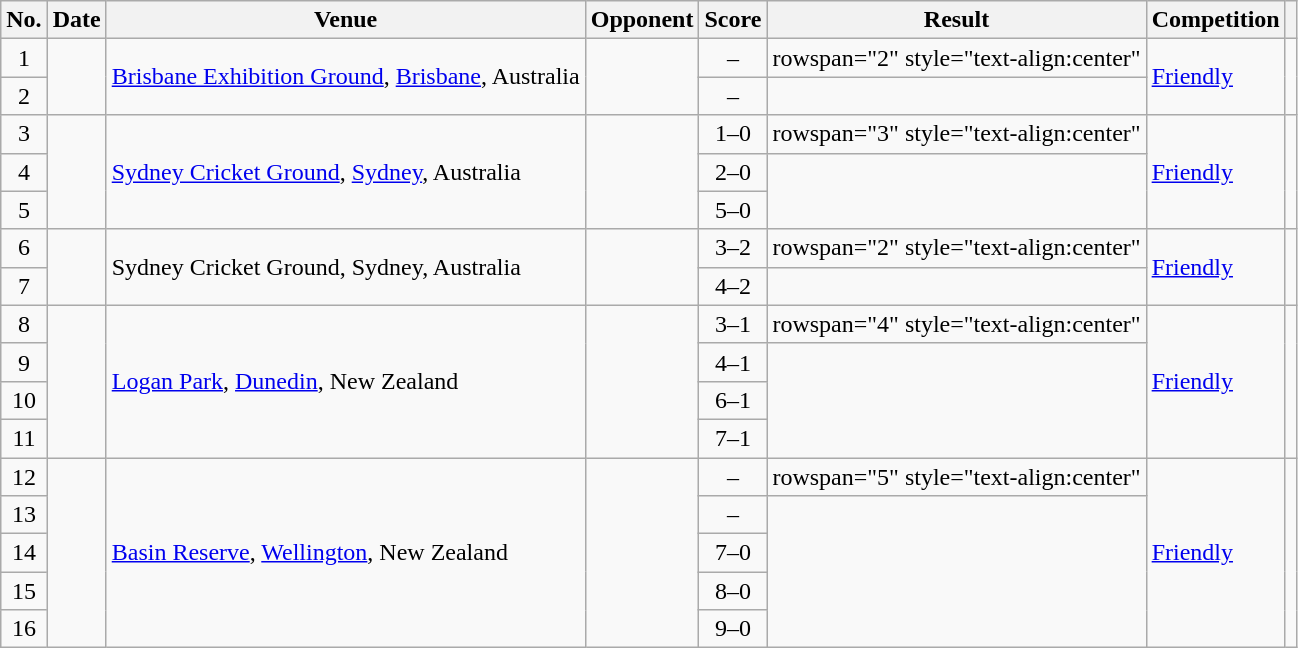<table class="wikitable sortable">
<tr>
<th scope="col">No.</th>
<th scope="col">Date</th>
<th scope="col">Venue</th>
<th scope="col">Opponent</th>
<th scope="col">Score</th>
<th scope="col">Result</th>
<th scope="col">Competition</th>
<th scope="col" class="unsortable"></th>
</tr>
<tr>
<td style="text-align:center">1</td>
<td rowspan="2"></td>
<td rowspan="2"><a href='#'>Brisbane Exhibition Ground</a>, <a href='#'>Brisbane</a>, Australia</td>
<td rowspan="2"></td>
<td style="text-align:center">–</td>
<td>rowspan="2" style="text-align:center" </td>
<td rowspan="2"><a href='#'>Friendly</a></td>
<td rowspan="2"></td>
</tr>
<tr>
<td style="text-align:center">2</td>
<td style="text-align:center">–</td>
</tr>
<tr>
<td style="text-align:center">3</td>
<td rowspan="3"></td>
<td rowspan="3"><a href='#'>Sydney Cricket Ground</a>, <a href='#'>Sydney</a>, Australia</td>
<td rowspan="3"></td>
<td style="text-align:center">1–0</td>
<td>rowspan="3" style="text-align:center" </td>
<td rowspan="3"><a href='#'>Friendly</a></td>
<td rowspan="3"></td>
</tr>
<tr>
<td style="text-align:center">4</td>
<td style="text-align:center">2–0</td>
</tr>
<tr>
<td style="text-align:center">5</td>
<td style="text-align:center">5–0</td>
</tr>
<tr>
<td style="text-align:center">6</td>
<td rowspan="2"></td>
<td rowspan="2">Sydney Cricket Ground, Sydney, Australia</td>
<td rowspan="2"></td>
<td style="text-align:center">3–2</td>
<td>rowspan="2" style="text-align:center" </td>
<td rowspan="2"><a href='#'>Friendly</a></td>
<td rowspan="2"></td>
</tr>
<tr>
<td style="text-align:center">7</td>
<td style="text-align:center">4–2</td>
</tr>
<tr>
<td style="text-align:center">8</td>
<td rowspan="4"></td>
<td rowspan="4"><a href='#'>Logan Park</a>, <a href='#'>Dunedin</a>, New Zealand</td>
<td rowspan="4"></td>
<td style="text-align:center">3–1</td>
<td>rowspan="4" style="text-align:center" </td>
<td rowspan="4"><a href='#'>Friendly</a></td>
<td rowspan="4"></td>
</tr>
<tr>
<td style="text-align:center">9</td>
<td style="text-align:center">4–1</td>
</tr>
<tr>
<td style="text-align:center">10</td>
<td style="text-align:center">6–1</td>
</tr>
<tr>
<td style="text-align:center">11</td>
<td style="text-align:center">7–1</td>
</tr>
<tr>
<td style="text-align:center">12</td>
<td rowspan="5"></td>
<td rowspan="5"><a href='#'>Basin Reserve</a>, <a href='#'>Wellington</a>, New Zealand</td>
<td rowspan="5"></td>
<td style="text-align:center">–</td>
<td>rowspan="5" style="text-align:center" </td>
<td rowspan="5"><a href='#'>Friendly</a></td>
<td rowspan="5"></td>
</tr>
<tr>
<td style="text-align:center">13</td>
<td style="text-align:center">–</td>
</tr>
<tr>
<td style="text-align:center">14</td>
<td style="text-align:center">7–0</td>
</tr>
<tr>
<td style="text-align:center">15</td>
<td style="text-align:center">8–0</td>
</tr>
<tr>
<td style="text-align:center">16</td>
<td style="text-align:center">9–0</td>
</tr>
</table>
